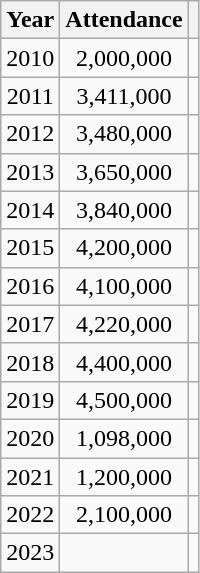<table class="wikitable sortable" style="text-align:center">
<tr>
<th scope="col">Year</th>
<th scope="col">Attendance</th>
<th scope="col" class="unsortable"></th>
</tr>
<tr>
<td>2010</td>
<td>2,000,000</td>
<td></td>
</tr>
<tr>
<td>2011</td>
<td>3,411,000</td>
<td></td>
</tr>
<tr>
<td>2012</td>
<td>3,480,000</td>
<td></td>
</tr>
<tr>
<td>2013</td>
<td>3,650,000</td>
<td></td>
</tr>
<tr>
<td>2014</td>
<td>3,840,000</td>
<td></td>
</tr>
<tr>
<td>2015</td>
<td>4,200,000</td>
<td></td>
</tr>
<tr>
<td>2016</td>
<td>4,100,000</td>
<td></td>
</tr>
<tr>
<td>2017</td>
<td>4,220,000</td>
<td></td>
</tr>
<tr>
<td>2018</td>
<td>4,400,000</td>
<td></td>
</tr>
<tr>
<td>2019</td>
<td>4,500,000</td>
<td></td>
</tr>
<tr>
<td>2020</td>
<td>1,098,000</td>
<td></td>
</tr>
<tr>
<td>2021</td>
<td>1,200,000</td>
<td></td>
</tr>
<tr>
<td>2022</td>
<td>2,100,000</td>
<td></td>
</tr>
<tr>
<td>2023</td>
<td></td>
<td></td>
</tr>
</table>
